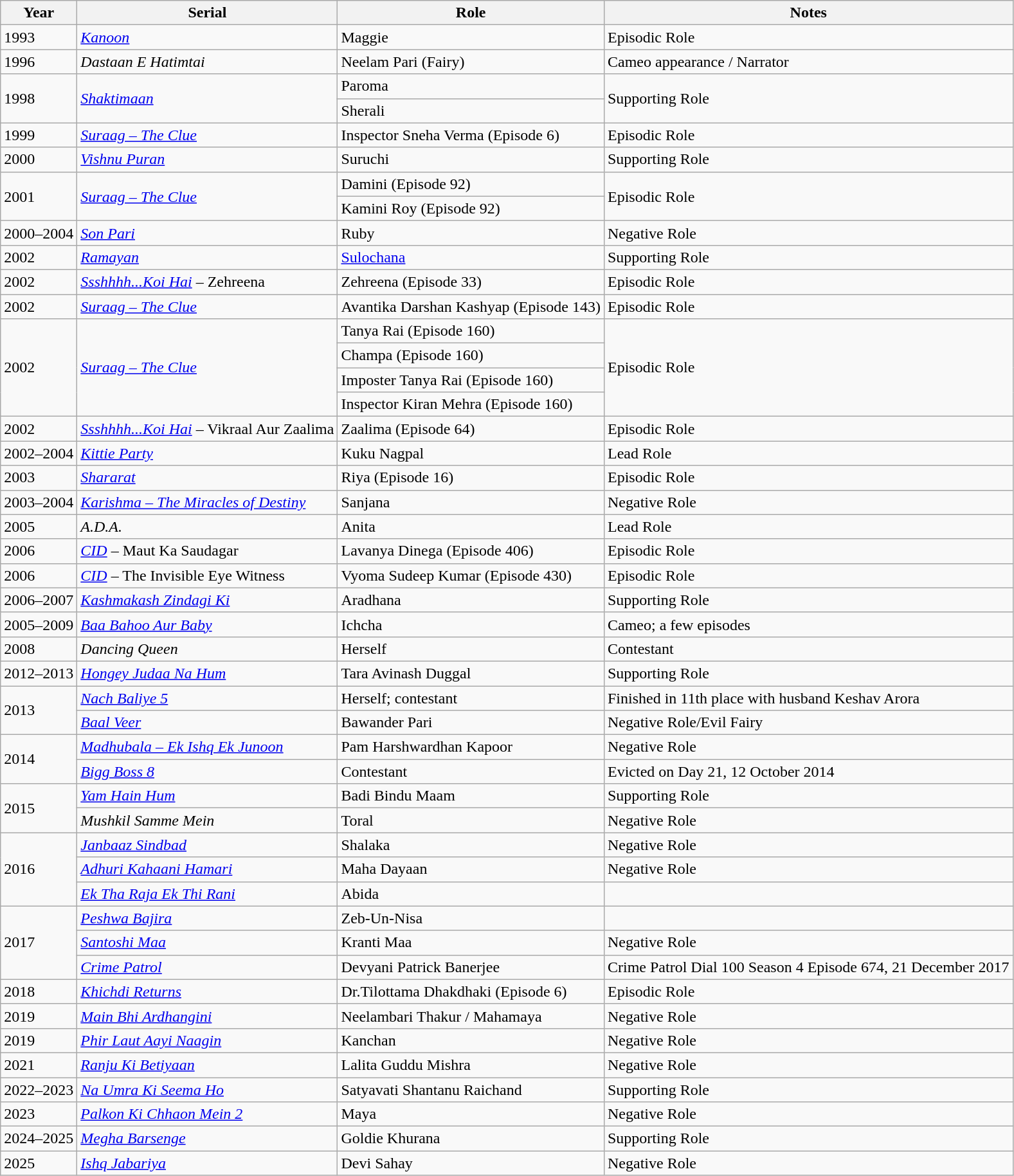<table class="wikitable sortable">
<tr>
<th>Year</th>
<th>Serial</th>
<th>Role</th>
<th>Notes</th>
</tr>
<tr>
<td>1993</td>
<td><em><a href='#'>Kanoon</a></em></td>
<td>Maggie</td>
<td>Episodic Role</td>
</tr>
<tr>
<td>1996</td>
<td><em>Dastaan E Hatimtai</em></td>
<td>Neelam Pari (Fairy)</td>
<td>Cameo appearance / Narrator</td>
</tr>
<tr>
<td rowspan = "2">1998</td>
<td rowspan = "2"><em><a href='#'>Shaktimaan</a></em></td>
<td>Paroma</td>
<td rowspan = "2">Supporting Role</td>
</tr>
<tr>
<td>Sherali</td>
</tr>
<tr>
<td>1999</td>
<td><em><a href='#'>Suraag – The Clue</a></em></td>
<td>Inspector Sneha Verma (Episode 6)</td>
<td>Episodic Role</td>
</tr>
<tr>
<td>2000</td>
<td><em><a href='#'>Vishnu Puran</a></em></td>
<td>Suruchi</td>
<td>Supporting Role</td>
</tr>
<tr>
<td rowspan = "2">2001</td>
<td rowspan = "2"><em><a href='#'>Suraag – The Clue</a></em></td>
<td>Damini (Episode 92)</td>
<td rowspan = "2">Episodic Role</td>
</tr>
<tr>
<td>Kamini Roy (Episode 92)</td>
</tr>
<tr>
<td>2000–2004</td>
<td><em><a href='#'>Son Pari</a></em></td>
<td>Ruby</td>
<td>Negative Role</td>
</tr>
<tr>
<td>2002</td>
<td><em><a href='#'>Ramayan</a></em></td>
<td><a href='#'>Sulochana</a></td>
<td>Supporting Role</td>
</tr>
<tr>
<td>2002</td>
<td><em><a href='#'>Ssshhhh...Koi Hai</a></em> – Zehreena</td>
<td>Zehreena (Episode 33)</td>
<td>Episodic Role</td>
</tr>
<tr>
<td>2002</td>
<td><em><a href='#'>Suraag – The Clue</a></em></td>
<td>Avantika Darshan Kashyap (Episode 143)</td>
<td>Episodic Role</td>
</tr>
<tr>
<td rowspan ="4">2002</td>
<td rowspan = "4"><em><a href='#'>Suraag – The Clue</a></em></td>
<td>Tanya Rai (Episode 160)</td>
<td rowspan = "4">Episodic Role</td>
</tr>
<tr>
<td>Champa (Episode 160)</td>
</tr>
<tr>
<td>Imposter Tanya Rai (Episode 160)</td>
</tr>
<tr>
<td>Inspector Kiran Mehra (Episode 160)</td>
</tr>
<tr>
<td>2002</td>
<td><em><a href='#'>Ssshhhh...Koi Hai</a></em> – Vikraal Aur Zaalima</td>
<td>Zaalima (Episode 64)</td>
<td>Episodic Role</td>
</tr>
<tr>
<td>2002–2004</td>
<td><em><a href='#'>Kittie Party</a></em></td>
<td>Kuku Nagpal</td>
<td>Lead Role</td>
</tr>
<tr>
<td>2003</td>
<td><em><a href='#'>Shararat</a></em></td>
<td>Riya (Episode 16)</td>
<td>Episodic Role</td>
</tr>
<tr>
<td>2003–2004</td>
<td><em><a href='#'>Karishma&nbsp;– The Miracles of Destiny</a></em></td>
<td>Sanjana</td>
<td>Negative Role</td>
</tr>
<tr>
<td>2005</td>
<td><em>A.D.A.</em></td>
<td>Anita</td>
<td>Lead Role</td>
</tr>
<tr>
<td>2006</td>
<td><em><a href='#'>CID</a></em> – Maut Ka Saudagar</td>
<td>Lavanya Dinega (Episode 406)</td>
<td>Episodic Role</td>
</tr>
<tr>
<td>2006</td>
<td><em><a href='#'>CID</a></em> – The Invisible Eye Witness</td>
<td>Vyoma Sudeep Kumar (Episode 430)</td>
<td>Episodic Role</td>
</tr>
<tr>
<td>2006–2007</td>
<td><em><a href='#'>Kashmakash Zindagi Ki</a></em></td>
<td>Aradhana</td>
<td>Supporting Role</td>
</tr>
<tr>
<td>2005–2009</td>
<td><em><a href='#'>Baa Bahoo Aur Baby</a></em></td>
<td>Ichcha</td>
<td>Cameo; a few episodes</td>
</tr>
<tr>
<td>2008</td>
<td><em>Dancing Queen</em></td>
<td>Herself</td>
<td>Contestant</td>
</tr>
<tr>
<td>2012–2013</td>
<td><em><a href='#'>Hongey Judaa Na Hum</a></em></td>
<td>Tara Avinash Duggal</td>
<td>Supporting Role</td>
</tr>
<tr>
<td rowspan="2">2013</td>
<td><em><a href='#'>Nach Baliye 5</a></em></td>
<td>Herself; contestant</td>
<td>Finished in 11th place with husband Keshav Arora</td>
</tr>
<tr>
<td><em><a href='#'>Baal Veer</a></em></td>
<td>Bawander Pari</td>
<td>Negative Role/Evil Fairy</td>
</tr>
<tr>
<td rowspan="2">2014</td>
<td><em><a href='#'>Madhubala – Ek Ishq Ek Junoon</a></em></td>
<td>Pam Harshwardhan Kapoor</td>
<td>Negative Role</td>
</tr>
<tr>
<td><em><a href='#'>Bigg Boss 8</a></em></td>
<td>Contestant</td>
<td>Evicted on Day 21, 12 October 2014</td>
</tr>
<tr>
<td rowspan="2">2015</td>
<td><em><a href='#'>Yam Hain Hum</a></em></td>
<td>Badi Bindu Maam</td>
<td>Supporting Role</td>
</tr>
<tr>
<td><em>Mushkil Samme Mein</em></td>
<td>Toral</td>
<td>Negative Role</td>
</tr>
<tr>
<td rowspan="3">2016</td>
<td><em><a href='#'>Janbaaz Sindbad</a></em></td>
<td>Shalaka</td>
<td>Negative Role</td>
</tr>
<tr>
<td><em><a href='#'>Adhuri Kahaani Hamari</a></em></td>
<td>Maha Dayaan</td>
<td>Negative Role</td>
</tr>
<tr>
<td><em><a href='#'>Ek Tha Raja Ek Thi Rani</a></em></td>
<td>Abida</td>
<td></td>
</tr>
<tr>
<td rowspan="3">2017</td>
<td><em><a href='#'>Peshwa Bajira</a></em></td>
<td>Zeb-Un-Nisa</td>
<td></td>
</tr>
<tr>
<td><em><a href='#'>Santoshi Maa</a></em></td>
<td>Kranti Maa</td>
<td>Negative Role</td>
</tr>
<tr>
<td><em><a href='#'>Crime Patrol</a></em></td>
<td>Devyani  Patrick Banerjee</td>
<td>Crime Patrol Dial 100 Season 4 Episode 674, 21 December 2017</td>
</tr>
<tr>
<td>2018</td>
<td><em><a href='#'>Khichdi Returns</a></em></td>
<td>Dr.Tilottama Dhakdhaki (Episode 6)</td>
<td>Episodic Role</td>
</tr>
<tr>
<td>2019</td>
<td><em><a href='#'>Main Bhi Ardhangini</a></em></td>
<td>Neelambari Thakur / Mahamaya</td>
<td>Negative Role</td>
</tr>
<tr>
<td>2019</td>
<td><em><a href='#'>Phir Laut Aayi Naagin</a></em></td>
<td>Kanchan</td>
<td>Negative Role</td>
</tr>
<tr>
<td>2021</td>
<td><em><a href='#'>Ranju Ki Betiyaan</a></em></td>
<td>Lalita Guddu Mishra</td>
<td>Negative Role</td>
</tr>
<tr>
<td>2022–2023</td>
<td><em><a href='#'>Na Umra Ki Seema Ho</a></em></td>
<td>Satyavati Shantanu Raichand</td>
<td>Supporting Role</td>
</tr>
<tr>
<td>2023</td>
<td><em><a href='#'>Palkon Ki Chhaon Mein 2</a></em></td>
<td>Maya</td>
<td>Negative Role</td>
</tr>
<tr>
<td>2024–2025</td>
<td><em><a href='#'>Megha Barsenge</a></em></td>
<td>Goldie Khurana</td>
<td>Supporting Role</td>
</tr>
<tr>
<td>2025</td>
<td><em><a href='#'>Ishq Jabariya</a></em></td>
<td>Devi Sahay</td>
<td>Negative Role</td>
</tr>
</table>
